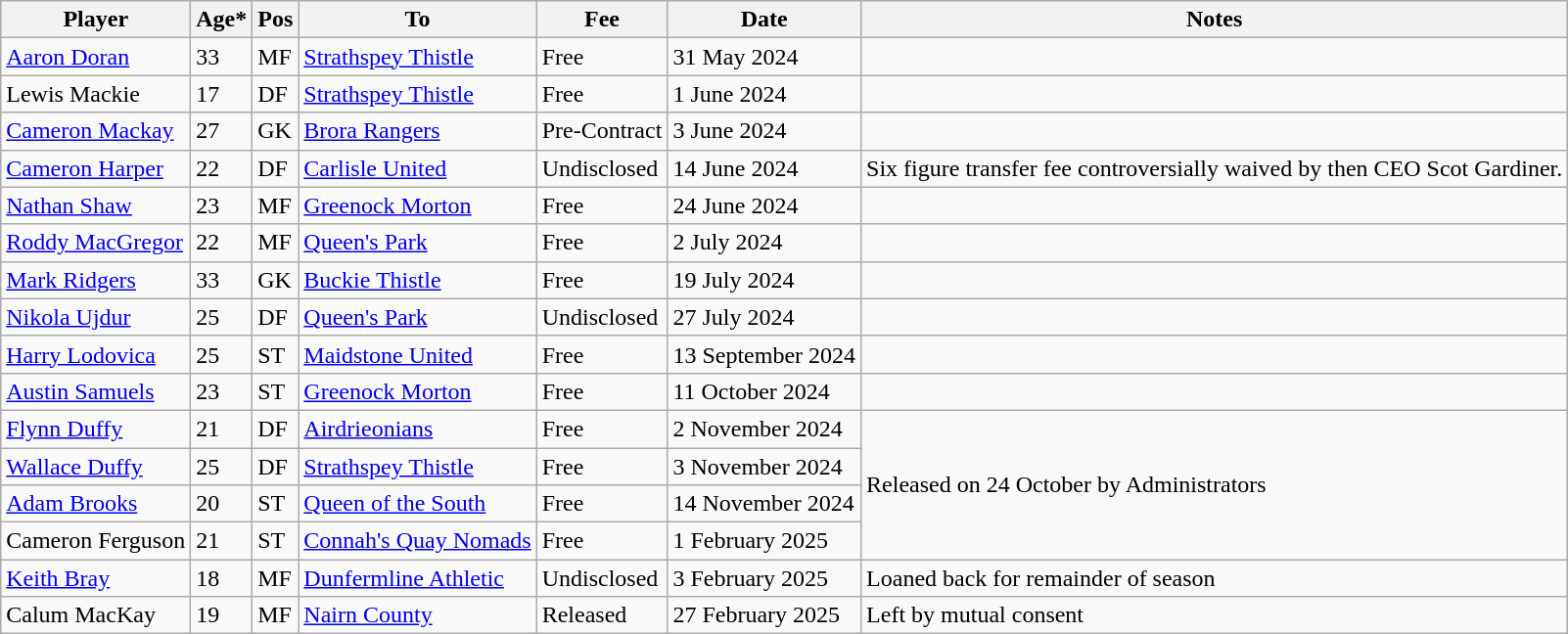<table class="wikitable">
<tr>
<th>Player</th>
<th>Age*</th>
<th>Pos</th>
<th>To</th>
<th>Fee</th>
<th>Date</th>
<th>Notes</th>
</tr>
<tr>
<td> <a href='#'>Aaron Doran</a></td>
<td>33</td>
<td>MF</td>
<td> <a href='#'>Strathspey Thistle</a></td>
<td>Free</td>
<td>31 May 2024</td>
<td></td>
</tr>
<tr>
<td> Lewis Mackie</td>
<td>17</td>
<td>DF</td>
<td> <a href='#'>Strathspey Thistle</a></td>
<td>Free</td>
<td>1 June 2024</td>
<td></td>
</tr>
<tr>
<td> <a href='#'>Cameron Mackay</a></td>
<td>27</td>
<td>GK</td>
<td> <a href='#'>Brora Rangers</a></td>
<td>Pre-Contract</td>
<td>3 June 2024</td>
<td></td>
</tr>
<tr>
<td> <a href='#'>Cameron Harper</a></td>
<td>22</td>
<td>DF</td>
<td> <a href='#'>Carlisle United</a></td>
<td>Undisclosed</td>
<td>14 June 2024</td>
<td>Six figure transfer fee controversially waived by then CEO Scot Gardiner.</td>
</tr>
<tr>
<td> <a href='#'>Nathan Shaw</a></td>
<td>23</td>
<td>MF</td>
<td> <a href='#'>Greenock Morton</a></td>
<td>Free</td>
<td>24 June 2024</td>
<td></td>
</tr>
<tr>
<td> <a href='#'>Roddy MacGregor</a></td>
<td>22</td>
<td>MF</td>
<td> <a href='#'>Queen's Park</a></td>
<td>Free</td>
<td>2 July 2024</td>
</tr>
<tr>
<td> <a href='#'>Mark Ridgers</a></td>
<td>33</td>
<td>GK</td>
<td> <a href='#'>Buckie Thistle</a></td>
<td>Free</td>
<td>19 July 2024</td>
<td></td>
</tr>
<tr>
<td> <a href='#'>Nikola Ujdur</a></td>
<td>25</td>
<td>DF</td>
<td> <a href='#'>Queen's Park</a></td>
<td>Undisclosed</td>
<td>27 July 2024</td>
<td></td>
</tr>
<tr>
<td> <a href='#'>Harry Lodovica</a></td>
<td>25</td>
<td>ST</td>
<td> <a href='#'>Maidstone United</a></td>
<td>Free</td>
<td>13 September 2024</td>
<td></td>
</tr>
<tr>
<td> <a href='#'>Austin Samuels</a></td>
<td>23</td>
<td>ST</td>
<td> <a href='#'>Greenock Morton</a></td>
<td>Free</td>
<td>11 October 2024</td>
<td></td>
</tr>
<tr>
<td> <a href='#'>Flynn Duffy</a></td>
<td>21</td>
<td>DF</td>
<td> <a href='#'>Airdrieonians</a></td>
<td>Free</td>
<td>2 November 2024</td>
<td rowspan="4">Released on 24 October by Administrators</td>
</tr>
<tr>
<td> <a href='#'>Wallace Duffy</a></td>
<td>25</td>
<td>DF</td>
<td> <a href='#'>Strathspey Thistle</a></td>
<td>Free</td>
<td>3 November 2024</td>
</tr>
<tr>
<td> <a href='#'>Adam Brooks</a></td>
<td>20</td>
<td>ST</td>
<td> <a href='#'>Queen of the South</a></td>
<td>Free</td>
<td>14 November 2024</td>
</tr>
<tr>
<td> Cameron Ferguson</td>
<td>21</td>
<td>ST</td>
<td> <a href='#'>Connah's Quay Nomads</a></td>
<td>Free</td>
<td>1 February 2025</td>
</tr>
<tr>
<td> <a href='#'>Keith Bray</a></td>
<td>18</td>
<td>MF</td>
<td> <a href='#'>Dunfermline Athletic</a></td>
<td>Undisclosed</td>
<td>3 February 2025</td>
<td>Loaned back for remainder of season</td>
</tr>
<tr>
<td> Calum MacKay</td>
<td>19</td>
<td>MF</td>
<td> <a href='#'>Nairn County</a></td>
<td>Released</td>
<td>27 February 2025</td>
<td>Left by mutual consent</td>
</tr>
</table>
